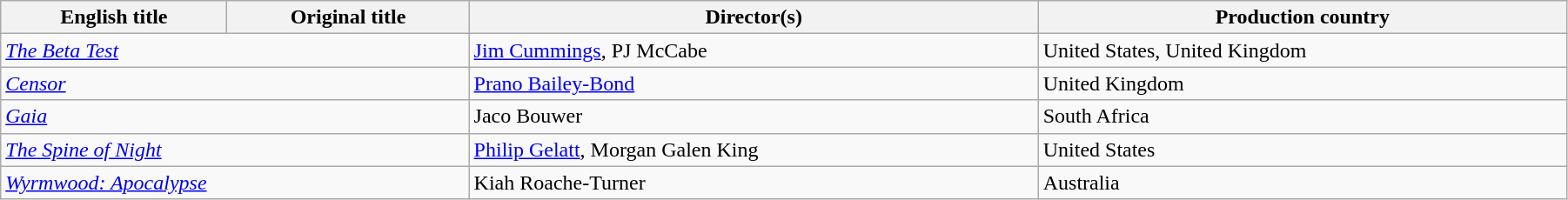<table class="wikitable" style="width:95%; margin-bottom:2px">
<tr>
<th>English title</th>
<th>Original title</th>
<th>Director(s)</th>
<th>Production country</th>
</tr>
<tr>
<td colspan="2"><em><a href='#'>The Beta Test</a></em></td>
<td><a href='#'>Jim Cummings</a>, PJ McCabe</td>
<td>United States, United Kingdom</td>
</tr>
<tr>
<td colspan="2"><em><a href='#'>Censor</a></em></td>
<td><a href='#'>Prano Bailey-Bond</a></td>
<td>United Kingdom</td>
</tr>
<tr>
<td colspan="2"><em><a href='#'>Gaia</a></em></td>
<td>Jaco Bouwer</td>
<td>South Africa</td>
</tr>
<tr>
<td colspan="2"><em><a href='#'>The Spine of Night</a></em></td>
<td><a href='#'>Philip Gelatt</a>, Morgan Galen King</td>
<td>United States</td>
</tr>
<tr>
<td colspan="2"><em><a href='#'>Wyrmwood: Apocalypse</a></em></td>
<td>Kiah Roache-Turner</td>
<td>Australia</td>
</tr>
</table>
